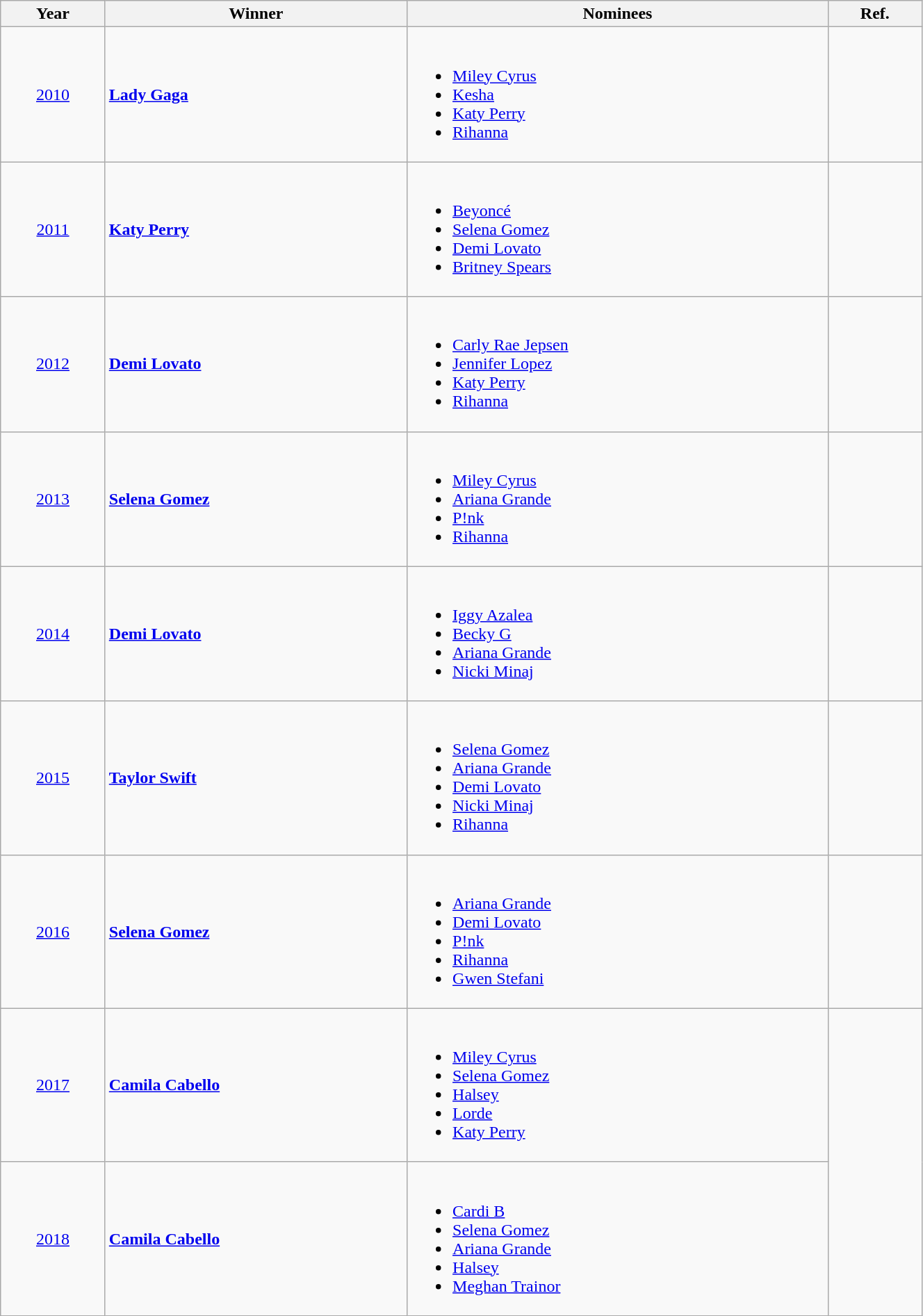<table class="wikitable" width=70%>
<tr>
<th>Year</th>
<th>Winner</th>
<th>Nominees</th>
<th>Ref.</th>
</tr>
<tr>
<td align="center"><a href='#'>2010</a></td>
<td><strong><a href='#'>Lady Gaga</a></strong></td>
<td><br><ul><li><a href='#'>Miley Cyrus</a></li><li><a href='#'>Kesha</a></li><li><a href='#'>Katy Perry</a></li><li><a href='#'>Rihanna</a></li></ul></td>
<td align="center"></td>
</tr>
<tr>
<td align="center"><a href='#'>2011</a></td>
<td><strong><a href='#'>Katy Perry</a></strong></td>
<td><br><ul><li><a href='#'>Beyoncé</a></li><li><a href='#'>Selena Gomez</a></li><li><a href='#'>Demi Lovato</a></li><li><a href='#'>Britney Spears</a></li></ul></td>
<td align="center"></td>
</tr>
<tr>
<td align="center"><a href='#'>2012</a></td>
<td><strong><a href='#'>Demi Lovato</a></strong></td>
<td><br><ul><li><a href='#'>Carly Rae Jepsen</a></li><li><a href='#'>Jennifer Lopez</a></li><li><a href='#'>Katy Perry</a></li><li><a href='#'>Rihanna</a></li></ul></td>
<td align="center"></td>
</tr>
<tr>
<td align="center"><a href='#'>2013</a></td>
<td><strong><a href='#'>Selena Gomez</a></strong></td>
<td><br><ul><li><a href='#'>Miley Cyrus</a></li><li><a href='#'>Ariana Grande</a></li><li><a href='#'>P!nk</a></li><li><a href='#'>Rihanna</a></li></ul></td>
<td align="center"></td>
</tr>
<tr>
<td align="center"><a href='#'>2014</a></td>
<td><strong><a href='#'>Demi Lovato</a></strong></td>
<td><br><ul><li><a href='#'>Iggy Azalea</a></li><li><a href='#'>Becky G</a></li><li><a href='#'>Ariana Grande</a></li><li><a href='#'>Nicki Minaj</a></li></ul></td>
<td align="center"></td>
</tr>
<tr>
<td align="center"><a href='#'>2015</a></td>
<td><strong><a href='#'>Taylor Swift</a></strong></td>
<td><br><ul><li><a href='#'>Selena Gomez</a></li><li><a href='#'>Ariana Grande</a></li><li><a href='#'>Demi Lovato</a></li><li><a href='#'>Nicki Minaj</a></li><li><a href='#'>Rihanna</a></li></ul></td>
<td align="center"></td>
</tr>
<tr>
<td align="center"><a href='#'>2016</a></td>
<td><strong><a href='#'>Selena Gomez</a></strong></td>
<td><br><ul><li><a href='#'>Ariana Grande</a></li><li><a href='#'>Demi Lovato</a></li><li><a href='#'>P!nk</a></li><li><a href='#'>Rihanna</a></li><li><a href='#'>Gwen Stefani</a></li></ul></td>
<td align="center"></td>
</tr>
<tr>
<td align="center"><a href='#'>2017</a></td>
<td><strong><a href='#'>Camila Cabello</a></strong></td>
<td><br><ul><li><a href='#'>Miley Cyrus</a></li><li><a href='#'>Selena Gomez</a></li><li><a href='#'>Halsey</a></li><li><a href='#'>Lorde</a></li><li><a href='#'>Katy Perry</a></li></ul></td>
</tr>
<tr>
<td align="center"><a href='#'>2018</a></td>
<td><strong><a href='#'>Camila Cabello</a></strong></td>
<td><br><ul><li><a href='#'>Cardi B</a></li><li><a href='#'>Selena Gomez</a></li><li><a href='#'>Ariana Grande</a></li><li><a href='#'>Halsey</a></li><li><a href='#'>Meghan Trainor</a></li></ul></td>
</tr>
</table>
